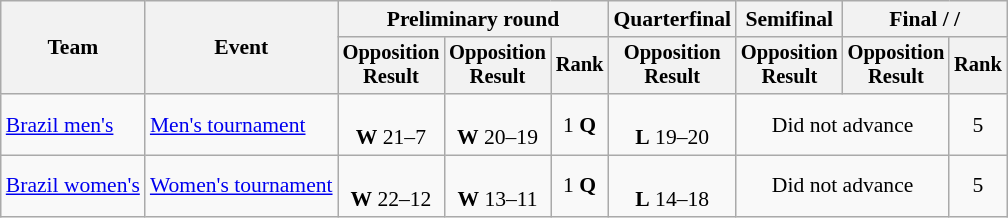<table class=wikitable style=font-size:90%;text-align:center>
<tr>
<th rowspan=2>Team</th>
<th rowspan=2>Event</th>
<th colspan=3>Preliminary round</th>
<th>Quarterfinal</th>
<th>Semifinal</th>
<th colspan=2>Final /  / </th>
</tr>
<tr style=font-size:95%>
<th>Opposition<br>Result</th>
<th>Opposition<br>Result</th>
<th>Rank</th>
<th>Opposition<br>Result</th>
<th>Opposition<br>Result</th>
<th>Opposition<br>Result</th>
<th>Rank</th>
</tr>
<tr>
<td align=left><a href='#'>Brazil men's</a></td>
<td align=left><a href='#'>Men's tournament</a></td>
<td><br><strong>W</strong> 21–7</td>
<td><br><strong>W</strong> 20–19</td>
<td>1 <strong>Q</strong></td>
<td><br><strong>L</strong> 19–20</td>
<td colspan=2>Did not advance</td>
<td>5</td>
</tr>
<tr>
<td align=left><a href='#'>Brazil women's</a></td>
<td align=left><a href='#'>Women's tournament</a></td>
<td><br><strong>W</strong> 22–12</td>
<td><br><strong>W</strong> 13–11</td>
<td>1 <strong>Q</strong></td>
<td><br><strong>L</strong> 14–18</td>
<td colspan=2>Did not advance</td>
<td>5</td>
</tr>
</table>
